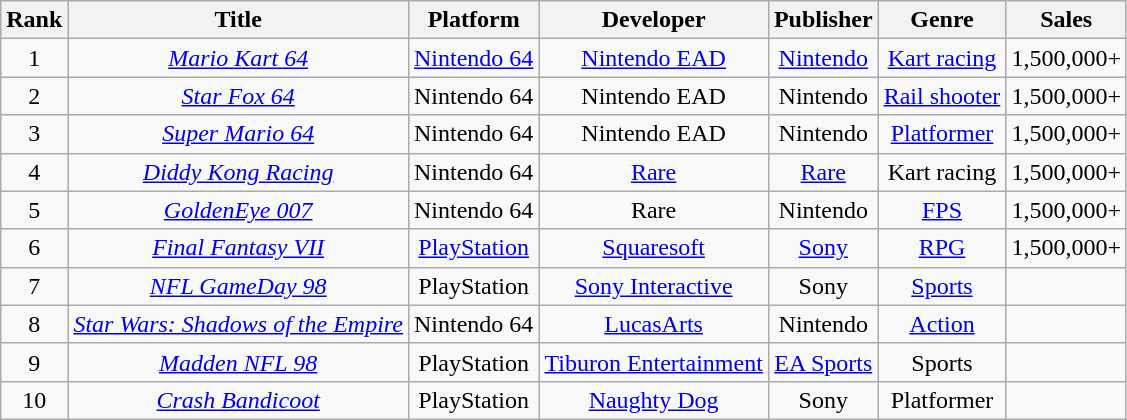<table class="wikitable sortable" style="text-align:center">
<tr>
<th>Rank</th>
<th>Title</th>
<th>Platform</th>
<th>Developer</th>
<th>Publisher</th>
<th>Genre</th>
<th>Sales</th>
</tr>
<tr>
<td>1</td>
<td><em><a href='#'>Mario Kart 64</a></em></td>
<td><a href='#'>Nintendo 64</a></td>
<td><a href='#'>Nintendo EAD</a></td>
<td><a href='#'>Nintendo</a></td>
<td><a href='#'>Kart racing</a></td>
<td>1,500,000+</td>
</tr>
<tr>
<td>2</td>
<td><em><a href='#'>Star Fox 64</a></em></td>
<td>Nintendo 64</td>
<td>Nintendo EAD</td>
<td>Nintendo</td>
<td><a href='#'>Rail shooter</a></td>
<td>1,500,000+</td>
</tr>
<tr>
<td>3</td>
<td><em><a href='#'>Super Mario 64</a></em></td>
<td>Nintendo 64</td>
<td>Nintendo EAD</td>
<td>Nintendo</td>
<td><a href='#'>Platformer</a></td>
<td>1,500,000+</td>
</tr>
<tr>
<td>4</td>
<td><em><a href='#'>Diddy Kong Racing</a></em></td>
<td>Nintendo 64</td>
<td><a href='#'>Rare</a></td>
<td><a href='#'>Rare</a></td>
<td>Kart racing</td>
<td>1,500,000+</td>
</tr>
<tr>
<td>5</td>
<td><em><a href='#'>GoldenEye 007</a></em></td>
<td>Nintendo 64</td>
<td>Rare</td>
<td>Nintendo</td>
<td><a href='#'>FPS</a></td>
<td>1,500,000+</td>
</tr>
<tr>
<td>6</td>
<td><em><a href='#'>Final Fantasy VII</a></em></td>
<td><a href='#'>PlayStation</a></td>
<td><a href='#'>Squaresoft</a></td>
<td><a href='#'>Sony</a></td>
<td><a href='#'>RPG</a></td>
<td>1,500,000+</td>
</tr>
<tr>
<td>7</td>
<td><em><a href='#'>NFL GameDay 98</a></em></td>
<td>PlayStation</td>
<td><a href='#'>Sony Interactive</a></td>
<td>Sony</td>
<td><a href='#'>Sports</a></td>
<td></td>
</tr>
<tr>
<td>8</td>
<td><em><a href='#'>Star Wars: Shadows of the Empire</a></em></td>
<td>Nintendo 64</td>
<td><a href='#'>LucasArts</a></td>
<td>Nintendo</td>
<td><a href='#'>Action</a></td>
<td></td>
</tr>
<tr>
<td>9</td>
<td><em><a href='#'>Madden NFL 98</a></em></td>
<td>PlayStation</td>
<td><a href='#'>Tiburon Entertainment</a></td>
<td><a href='#'>EA Sports</a></td>
<td>Sports</td>
<td></td>
</tr>
<tr>
<td>10</td>
<td><a href='#'><em>Crash Bandicoot</em></a></td>
<td>PlayStation</td>
<td><a href='#'>Naughty Dog</a></td>
<td>Sony</td>
<td>Platformer</td>
<td></td>
</tr>
</table>
